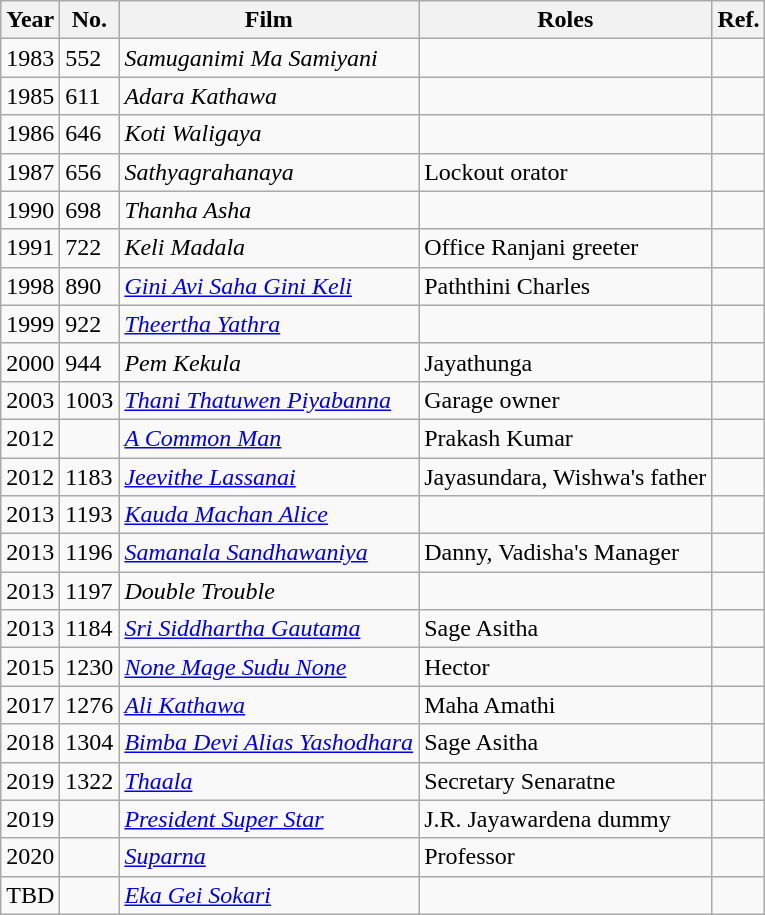<table class="wikitable">
<tr>
<th>Year</th>
<th>No.</th>
<th>Film</th>
<th>Roles</th>
<th>Ref.</th>
</tr>
<tr>
<td>1983</td>
<td>552</td>
<td><em>Samuganimi Ma Samiyani</em></td>
<td></td>
<td></td>
</tr>
<tr>
<td>1985</td>
<td>611</td>
<td><em>Adara Kathawa</em></td>
<td></td>
<td></td>
</tr>
<tr>
<td>1986</td>
<td>646</td>
<td><em>Koti Waligaya</em></td>
<td></td>
<td></td>
</tr>
<tr>
<td>1987</td>
<td>656</td>
<td><em>Sathyagrahanaya</em></td>
<td>Lockout orator</td>
<td></td>
</tr>
<tr>
<td>1990</td>
<td>698</td>
<td><em>Thanha Asha</em></td>
<td></td>
<td></td>
</tr>
<tr>
<td>1991</td>
<td>722</td>
<td><em>Keli Madala</em></td>
<td>Office Ranjani greeter</td>
<td></td>
</tr>
<tr>
<td>1998</td>
<td>890</td>
<td><em><a href='#'>Gini Avi Saha Gini Keli</a></em></td>
<td>Paththini Charles</td>
<td></td>
</tr>
<tr>
<td>1999</td>
<td>922</td>
<td><em><a href='#'>Theertha Yathra</a></em></td>
<td></td>
<td></td>
</tr>
<tr>
<td>2000</td>
<td>944</td>
<td><em>Pem Kekula</em></td>
<td>Jayathunga</td>
<td></td>
</tr>
<tr>
<td>2003</td>
<td>1003</td>
<td><em><a href='#'>Thani Thatuwen Piyabanna</a></em></td>
<td>Garage owner</td>
<td></td>
</tr>
<tr>
<td>2012</td>
<td></td>
<td><em><a href='#'>A Common Man</a></em></td>
<td>Prakash Kumar</td>
<td></td>
</tr>
<tr>
<td>2012</td>
<td>1183</td>
<td><em><a href='#'>Jeevithe Lassanai</a></em></td>
<td>Jayasundara, Wishwa's father</td>
<td></td>
</tr>
<tr>
<td>2013</td>
<td>1193</td>
<td><em><a href='#'>Kauda Machan Alice</a></em></td>
<td></td>
<td></td>
</tr>
<tr>
<td>2013</td>
<td>1196</td>
<td><em><a href='#'>Samanala Sandhawaniya</a></em></td>
<td>Danny, Vadisha's Manager</td>
<td></td>
</tr>
<tr>
<td>2013</td>
<td>1197</td>
<td><em>Double Trouble</em></td>
<td></td>
<td></td>
</tr>
<tr>
<td>2013</td>
<td>1184</td>
<td><em><a href='#'>Sri Siddhartha Gautama</a></em></td>
<td>Sage Asitha</td>
<td></td>
</tr>
<tr>
<td>2015</td>
<td>1230</td>
<td><em><a href='#'>None Mage Sudu None</a></em></td>
<td>Hector</td>
<td></td>
</tr>
<tr>
<td>2017</td>
<td>1276</td>
<td><em><a href='#'>Ali Kathawa</a></em></td>
<td>Maha Amathi</td>
<td></td>
</tr>
<tr>
<td>2018</td>
<td>1304</td>
<td><em><a href='#'>Bimba Devi Alias Yashodhara</a></em></td>
<td>Sage Asitha</td>
<td></td>
</tr>
<tr>
<td>2019</td>
<td>1322</td>
<td><em><a href='#'>Thaala</a></em></td>
<td>Secretary Senaratne</td>
<td></td>
</tr>
<tr>
<td>2019</td>
<td></td>
<td><em><a href='#'>President Super Star</a></em></td>
<td>J.R. Jayawardena dummy</td>
<td></td>
</tr>
<tr>
<td>2020</td>
<td></td>
<td><em><a href='#'>Suparna</a></em></td>
<td>Professor</td>
<td></td>
</tr>
<tr>
<td>TBD</td>
<td></td>
<td><em><a href='#'>Eka Gei Sokari</a></em></td>
<td></td>
<td></td>
</tr>
</table>
